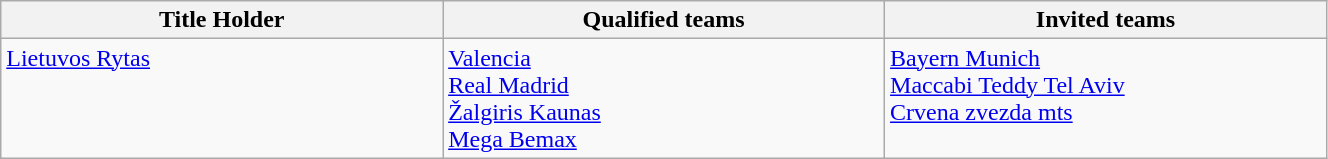<table class=wikitable width=70%>
<tr>
<th width=13%>Title Holder</th>
<th width=13%>Qualified teams</th>
<th width=13%>Invited teams</th>
</tr>
<tr valign=top>
<td> <a href='#'>Lietuvos Rytas</a></td>
<td> <a href='#'>Valencia</a><br> <a href='#'>Real Madrid</a><br> <a href='#'>Žalgiris Kaunas</a><br> <a href='#'>Mega Bemax</a></td>
<td> <a href='#'>Bayern Munich</a><br> <a href='#'>Maccabi Teddy Tel Aviv</a><br> <a href='#'>Crvena zvezda mts</a></td>
</tr>
</table>
